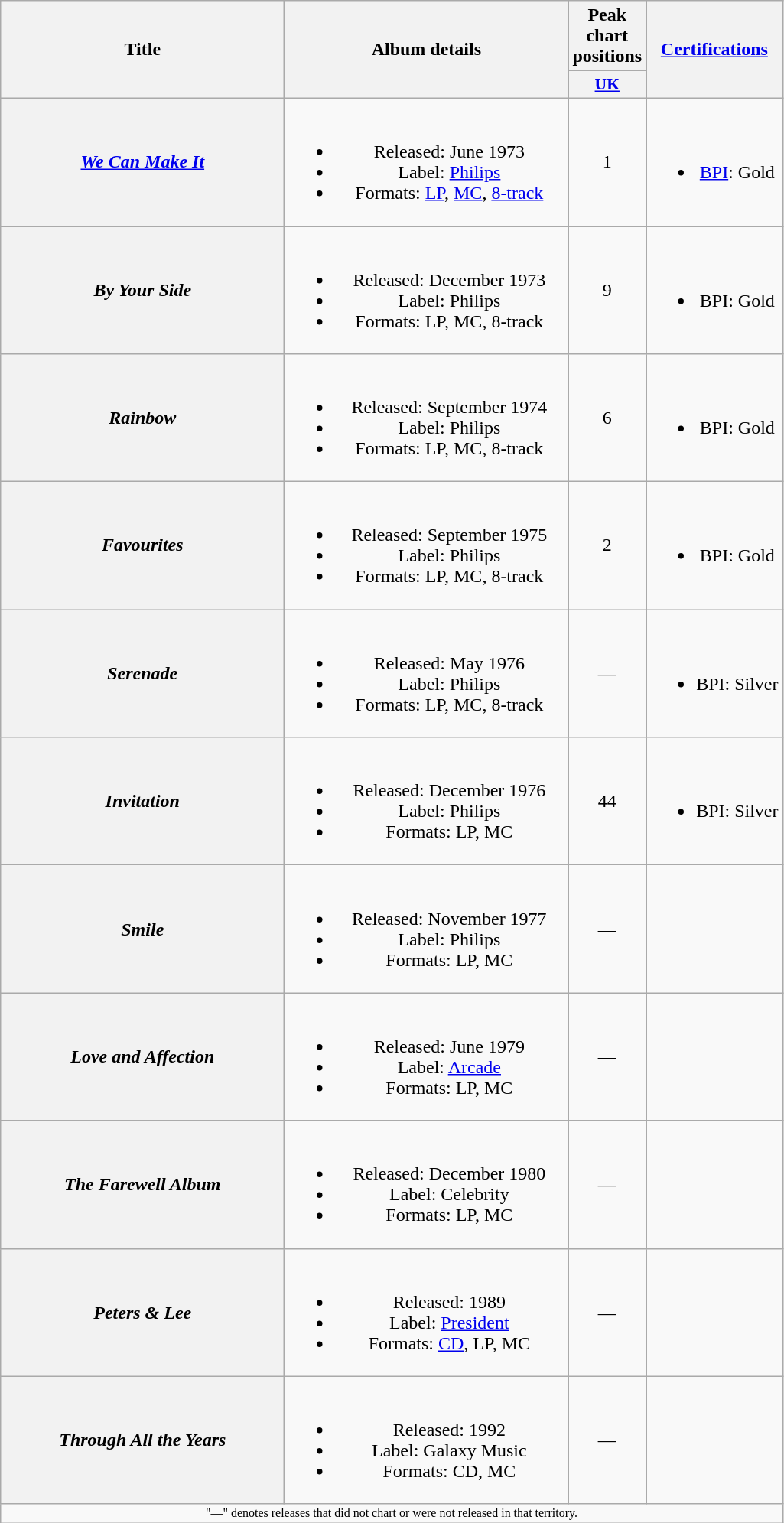<table class="wikitable plainrowheaders" style="text-align:center;">
<tr>
<th rowspan="2" scope="col" style="width:15em;">Title</th>
<th rowspan="2" scope="col" style="width:15em;">Album details</th>
<th>Peak chart positions</th>
<th rowspan="2"><a href='#'>Certifications</a></th>
</tr>
<tr>
<th scope="col" style="width:2em;font-size:90%;"><a href='#'>UK</a><br></th>
</tr>
<tr>
<th scope="row"><em><a href='#'>We Can Make It</a></em></th>
<td><br><ul><li>Released: June 1973</li><li>Label: <a href='#'>Philips</a></li><li>Formats: <a href='#'>LP</a>, <a href='#'>MC</a>, <a href='#'>8-track</a></li></ul></td>
<td>1</td>
<td><br><ul><li><a href='#'>BPI</a>: Gold</li></ul></td>
</tr>
<tr>
<th scope="row"><em>By Your Side</em></th>
<td><br><ul><li>Released: December 1973</li><li>Label: Philips</li><li>Formats: LP, MC, 8-track</li></ul></td>
<td>9</td>
<td><br><ul><li>BPI: Gold</li></ul></td>
</tr>
<tr>
<th scope="row"><em>Rainbow</em></th>
<td><br><ul><li>Released: September 1974</li><li>Label: Philips</li><li>Formats: LP, MC, 8-track</li></ul></td>
<td>6</td>
<td><br><ul><li>BPI: Gold</li></ul></td>
</tr>
<tr>
<th scope="row"><em>Favourites</em></th>
<td><br><ul><li>Released: September 1975</li><li>Label: Philips</li><li>Formats: LP, MC, 8-track</li></ul></td>
<td>2</td>
<td><br><ul><li>BPI: Gold</li></ul></td>
</tr>
<tr>
<th scope="row"><em>Serenade</em></th>
<td><br><ul><li>Released: May 1976</li><li>Label: Philips</li><li>Formats: LP, MC, 8-track</li></ul></td>
<td>—</td>
<td><br><ul><li>BPI: Silver</li></ul></td>
</tr>
<tr>
<th scope="row"><em>Invitation</em></th>
<td><br><ul><li>Released: December 1976</li><li>Label: Philips</li><li>Formats: LP, MC</li></ul></td>
<td>44</td>
<td><br><ul><li>BPI: Silver</li></ul></td>
</tr>
<tr>
<th scope="row"><em>Smile</em></th>
<td><br><ul><li>Released: November 1977</li><li>Label: Philips</li><li>Formats: LP, MC</li></ul></td>
<td>—</td>
<td></td>
</tr>
<tr>
<th scope="row"><em>Love and Affection</em></th>
<td><br><ul><li>Released: June 1979</li><li>Label: <a href='#'>Arcade</a></li><li>Formats: LP, MC</li></ul></td>
<td>—</td>
<td></td>
</tr>
<tr>
<th scope="row"><em>The Farewell Album</em></th>
<td><br><ul><li>Released: December 1980</li><li>Label: Celebrity</li><li>Formats: LP, MC</li></ul></td>
<td>—</td>
<td></td>
</tr>
<tr>
<th scope="row"><em>Peters & Lee</em></th>
<td><br><ul><li>Released: 1989</li><li>Label: <a href='#'>President</a></li><li>Formats: <a href='#'>CD</a>, LP, MC</li></ul></td>
<td>—</td>
<td></td>
</tr>
<tr>
<th scope="row"><em>Through All the Years</em></th>
<td><br><ul><li>Released: 1992</li><li>Label: Galaxy Music</li><li>Formats: CD, MC</li></ul></td>
<td>—</td>
<td></td>
</tr>
<tr>
<td colspan="4" style="font-size:8pt">"—" denotes releases that did not chart or were not released in that territory.</td>
</tr>
</table>
